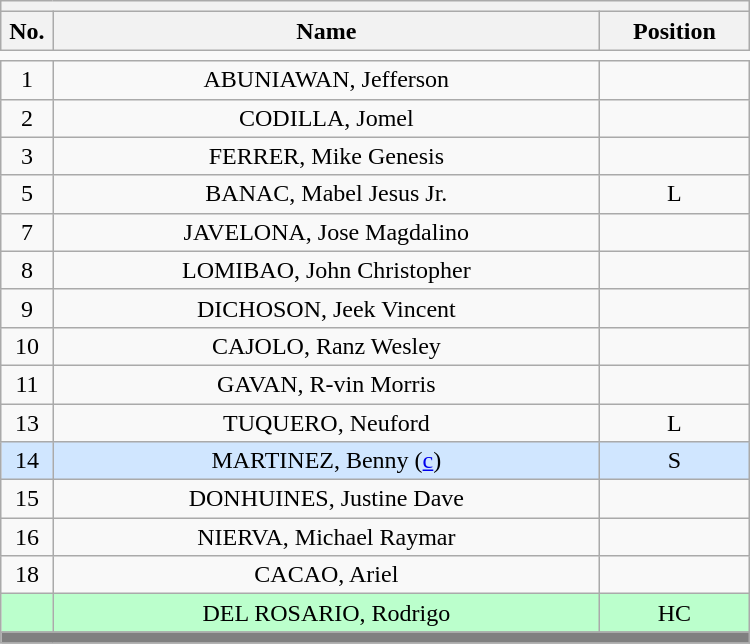<table class='wikitable mw-collapsible mw-collapsed' style="text-align: center; width: 500px; border: none">
<tr>
<th style='text-align: left;' colspan=3></th>
</tr>
<tr>
<th style='width: 7%;'>No.</th>
<th>Name</th>
<th style='width: 20%;'>Position</th>
</tr>
<tr>
<td style='border: none;'></td>
</tr>
<tr>
<td>1</td>
<td>ABUNIAWAN, Jefferson</td>
<td></td>
</tr>
<tr>
<td>2</td>
<td>CODILLA, Jomel</td>
<td></td>
</tr>
<tr>
<td>3</td>
<td>FERRER, Mike Genesis</td>
<td></td>
</tr>
<tr>
<td>5</td>
<td>BANAC, Mabel Jesus Jr.</td>
<td>L</td>
</tr>
<tr>
<td>7</td>
<td>JAVELONA, Jose Magdalino</td>
<td></td>
</tr>
<tr>
<td>8</td>
<td>LOMIBAO, John Christopher</td>
<td></td>
</tr>
<tr>
<td>9</td>
<td>DICHOSON, Jeek Vincent</td>
<td></td>
</tr>
<tr>
<td>10</td>
<td>CAJOLO, Ranz Wesley</td>
<td></td>
</tr>
<tr>
<td>11</td>
<td>GAVAN, R-vin Morris</td>
<td></td>
</tr>
<tr>
<td>13</td>
<td>TUQUERO, Neuford</td>
<td>L</td>
</tr>
<tr style="background:#D0E6FF">
<td>14</td>
<td>MARTINEZ, Benny (<a href='#'>c</a>)</td>
<td>S</td>
</tr>
<tr>
<td>15</td>
<td>DONHUINES, Justine Dave</td>
<td></td>
</tr>
<tr>
<td>16</td>
<td>NIERVA, Michael Raymar</td>
<td></td>
</tr>
<tr>
<td>18</td>
<td>CACAO, Ariel</td>
<td></td>
</tr>
<tr style="background:#BBFFCC">
<td></td>
<td>DEL ROSARIO, Rodrigo</td>
<td>HC</td>
</tr>
<tr>
<th style='background: grey;' colspan=3></th>
</tr>
</table>
